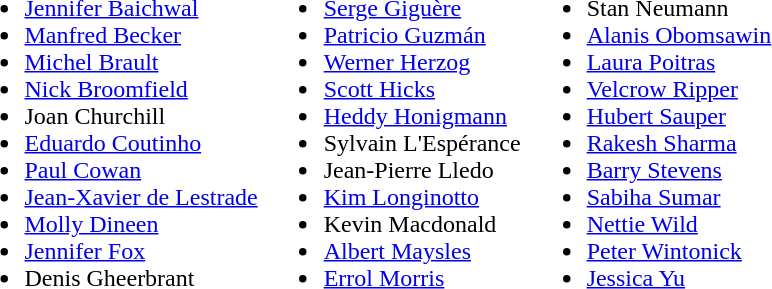<table>
<tr>
<td><br><ul><li><a href='#'>Jennifer Baichwal</a></li><li><a href='#'>Manfred Becker</a></li><li><a href='#'>Michel Brault</a></li><li><a href='#'>Nick Broomfield</a></li><li>Joan Churchill</li><li><a href='#'>Eduardo Coutinho</a></li><li><a href='#'>Paul Cowan</a></li><li><a href='#'>Jean-Xavier de Lestrade</a></li><li><a href='#'>Molly Dineen</a></li><li><a href='#'>Jennifer Fox</a></li><li>Denis Gheerbrant</li></ul></td>
<td><br><ul><li><a href='#'>Serge Giguère</a></li><li><a href='#'>Patricio Guzmán</a></li><li><a href='#'>Werner Herzog</a></li><li><a href='#'>Scott Hicks</a></li><li><a href='#'>Heddy Honigmann</a></li><li>Sylvain L'Espérance</li><li>Jean-Pierre Lledo</li><li><a href='#'>Kim Longinotto</a></li><li>Kevin Macdonald</li><li><a href='#'>Albert Maysles</a></li><li><a href='#'>Errol Morris</a></li></ul></td>
<td><br><ul><li>Stan Neumann</li><li><a href='#'>Alanis Obomsawin</a></li><li><a href='#'>Laura Poitras</a></li><li><a href='#'>Velcrow Ripper</a></li><li><a href='#'>Hubert Sauper</a></li><li><a href='#'>Rakesh Sharma</a></li><li><a href='#'>Barry Stevens</a></li><li><a href='#'>Sabiha Sumar</a></li><li><a href='#'>Nettie Wild</a></li><li><a href='#'>Peter Wintonick</a></li><li><a href='#'>Jessica Yu</a></li></ul></td>
</tr>
</table>
